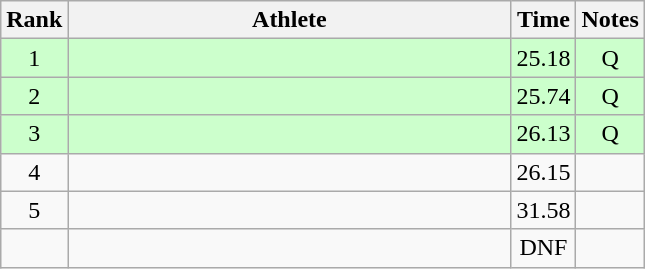<table class="wikitable" style="text-align:center">
<tr>
<th>Rank</th>
<th Style="width:18em">Athlete</th>
<th>Time</th>
<th>Notes</th>
</tr>
<tr style="background:#cfc">
<td>1</td>
<td style="text-align:left"></td>
<td>25.18</td>
<td>Q</td>
</tr>
<tr style="background:#cfc">
<td>2</td>
<td style="text-align:left"></td>
<td>25.74</td>
<td>Q</td>
</tr>
<tr style="background:#cfc">
<td>3</td>
<td style="text-align:left"></td>
<td>26.13</td>
<td>Q</td>
</tr>
<tr>
<td>4</td>
<td style="text-align:left"></td>
<td>26.15</td>
<td></td>
</tr>
<tr>
<td>5</td>
<td style="text-align:left"></td>
<td>31.58</td>
<td></td>
</tr>
<tr>
<td></td>
<td style="text-align:left"></td>
<td>DNF</td>
<td></td>
</tr>
</table>
